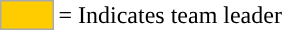<table>
<tr>
<td style="background-color:#FFCC00; border:1px solid #aaaaaa; width:2em;"></td>
<td>= Indicates team leader</td>
</tr>
</table>
